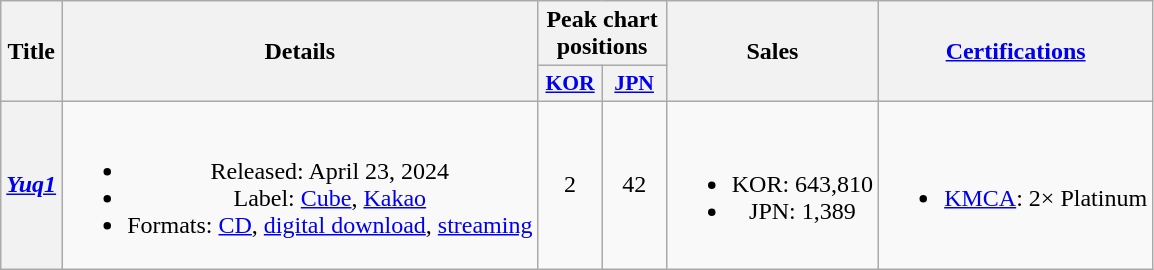<table class="wikitable plainrowheaders" style="text-align:center">
<tr>
<th scope="col" rowspan="2">Title</th>
<th scope="col" rowspan="2">Details</th>
<th scope="col" colspan="2">Peak chart positions</th>
<th scope="col" rowspan="2">Sales</th>
<th scope="col" rowspan="2"><a href='#'>Certifications</a></th>
</tr>
<tr>
<th scope="col" style="font-size:90%; width:2.5em"><a href='#'>KOR</a><br></th>
<th scope="col" style="font-size:90%; width:2.5em"><a href='#'>JPN</a><br></th>
</tr>
<tr>
<th scope="row"><em><a href='#'>Yuq1</a></em></th>
<td><br><ul><li>Released: April 23, 2024</li><li>Label: <a href='#'>Cube</a>, <a href='#'>Kakao</a></li><li>Formats: <a href='#'>CD</a>, <a href='#'>digital download</a>, <a href='#'>streaming</a></li></ul></td>
<td>2</td>
<td>42</td>
<td><br><ul><li>KOR: 643,810</li><li>JPN: 1,389</li></ul></td>
<td><br><ul><li><a href='#'>KMCA</a>: 2× Platinum</li></ul></td>
</tr>
</table>
